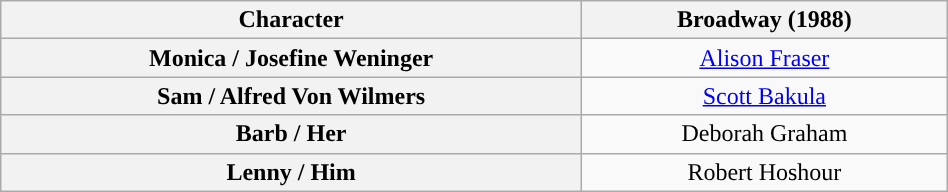<table class="wikitable" style="width:50%; text-align:center">
<tr>
<th scope="col">Character</th>
<th>Broadway (1988)</th>
</tr>
<tr>
<th>Monica / Josefine Weninger</th>
<td colspan="1"><a href='#'>Alison Fraser</a></td>
</tr>
<tr>
<th>Sam / Alfred Von Wilmers</th>
<td colspan="1”"><a href='#'>Scott Bakula</a></td>
</tr>
<tr>
<th>Barb / Her</th>
<td colspan="1”">Deborah Graham</td>
</tr>
<tr>
<th>Lenny / Him</th>
<td colspan="1">Robert Hoshour</td>
</tr>
</table>
